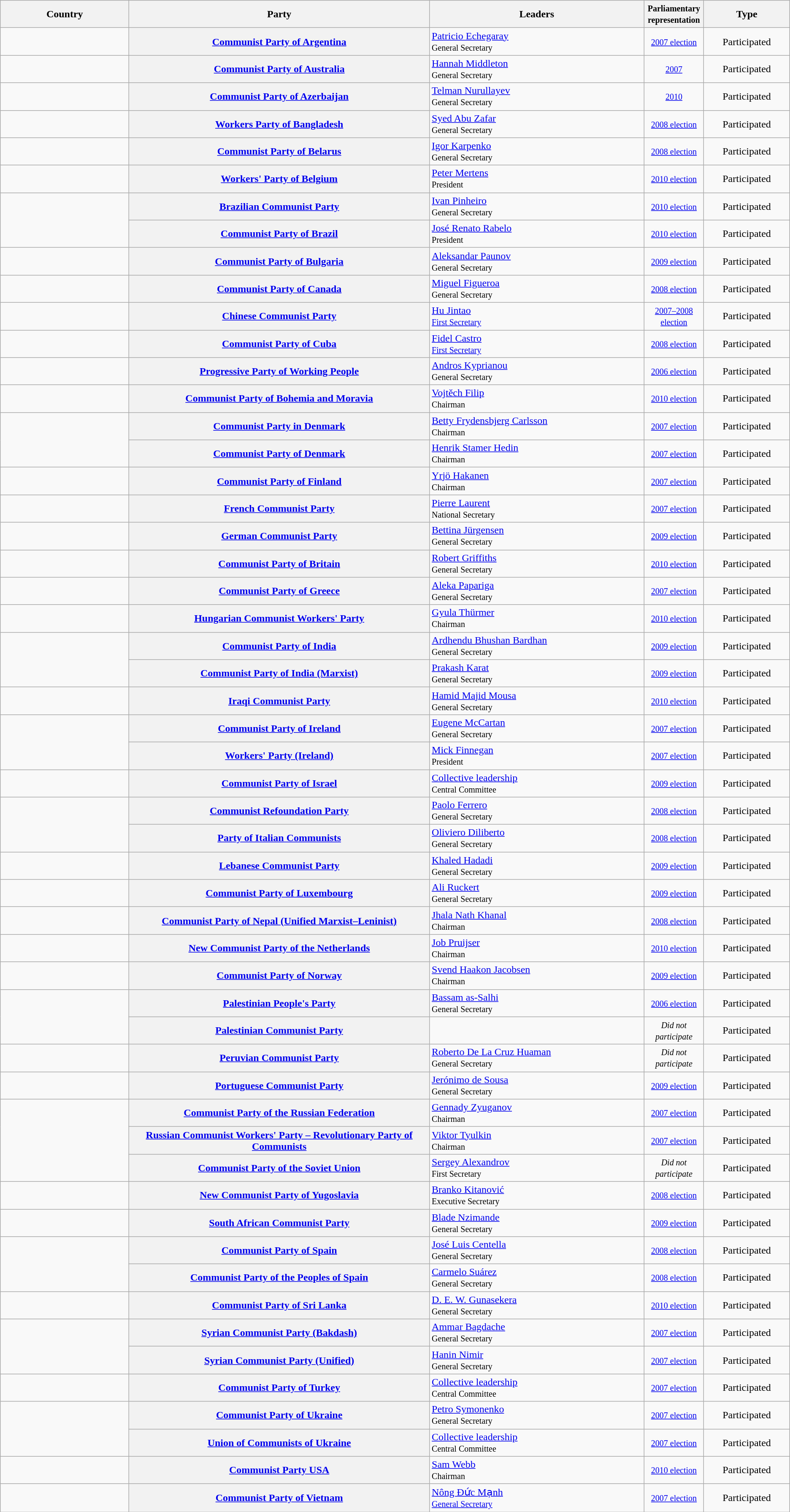<table class="wikitable mw-collapsible mw-collapsed">
<tr>
<th width="15%" scope="col" class=unsortable>Country</th>
<th width="35%" scope="col">Party</th>
<th width="25%" scope="col" class=unsortable>Leaders</th>
<th width="4%" scope="col"><small>Parliamentary<br>representation</small></th>
<th width="10%" scope="col">Type</th>
</tr>
<tr>
<td></td>
<th scope="row"><a href='#'>Communist Party of Argentina</a></th>
<td><a href='#'>Patricio Echegaray</a><br><small>General Secretary</small></td>
<td align="center"><small><a href='#'>2007 election</a></small></td>
<td align="center">Participated</td>
</tr>
<tr>
<td></td>
<th scope="row"><a href='#'>Communist Party of Australia</a></th>
<td><a href='#'>Hannah Middleton</a><br><small>General Secretary</small></td>
<td align="center"><small><a href='#'>2007</a></small></td>
<td align="center">Participated</td>
</tr>
<tr>
<td></td>
<th scope="row"><a href='#'>Communist Party of Azerbaijan</a></th>
<td><a href='#'>Telman Nurullayev</a><br><small>General Secretary</small></td>
<td align="center"><small><a href='#'>2010</a></small></td>
<td align="center">Participated</td>
</tr>
<tr>
<td></td>
<th scope="row"><a href='#'>Workers Party of Bangladesh</a></th>
<td><a href='#'>Syed Abu Zafar</a><br><small>General Secretary</small></td>
<td align="center"><small><a href='#'>2008 election</a></small></td>
<td align="center">Participated</td>
</tr>
<tr>
<td></td>
<th scope="row"><a href='#'>Communist Party of Belarus</a></th>
<td><a href='#'>Igor Karpenko</a><br><small>General Secretary</small></td>
<td align="center"><small><a href='#'>2008 election</a></small></td>
<td align="center">Participated</td>
</tr>
<tr>
<td></td>
<th scope="row"><a href='#'>Workers' Party of Belgium</a></th>
<td><a href='#'>Peter Mertens</a><br><small>President</small></td>
<td align="center"><small><a href='#'>2010 election</a></small></td>
<td align="center">Participated</td>
</tr>
<tr>
<td rowspan="2"></td>
<th scope="row"><a href='#'>Brazilian Communist Party</a></th>
<td><a href='#'>Ivan Pinheiro</a><br><small>General Secretary</small></td>
<td align="center"><small><a href='#'>2010 election</a></small></td>
<td align="center">Participated</td>
</tr>
<tr>
<th scope="row"><a href='#'>Communist Party of Brazil</a></th>
<td><a href='#'>José Renato Rabelo</a><br><small>President</small></td>
<td align="center"><small><a href='#'>2010 election</a></small></td>
<td align="center">Participated</td>
</tr>
<tr>
<td></td>
<th scope="row"><a href='#'>Communist Party of Bulgaria</a></th>
<td><a href='#'>Aleksandar Paunov</a><br><small>General Secretary</small></td>
<td align="center"><small><a href='#'>2009 election</a></small></td>
<td align="center">Participated</td>
</tr>
<tr>
<td></td>
<th scope="row"><a href='#'>Communist Party of Canada</a></th>
<td><a href='#'>Miguel Figueroa</a><br><small>General Secretary</small></td>
<td align="center"><small><a href='#'>2008 election</a></small></td>
<td align="center">Participated</td>
</tr>
<tr>
<td></td>
<th scope="row"><a href='#'>Chinese Communist Party</a></th>
<td><a href='#'>Hu Jintao</a><br><small><a href='#'>First Secretary</a></small></td>
<td align="center"><small><a href='#'>2007–2008 election</a></small></td>
<td align="center">Participated</td>
</tr>
<tr>
<td></td>
<th scope="row"><a href='#'>Communist Party of Cuba</a></th>
<td><a href='#'>Fidel Castro</a><br><small><a href='#'>First Secretary</a></small></td>
<td align="center"><small><a href='#'>2008 election</a></small></td>
<td align="center">Participated</td>
</tr>
<tr>
<td></td>
<th scope="row"><a href='#'>Progressive Party of Working People</a></th>
<td><a href='#'>Andros Kyprianou</a><br><small>General Secretary</small></td>
<td align="center"><small><a href='#'>2006 election</a></small></td>
<td align="center">Participated</td>
</tr>
<tr>
<td></td>
<th scope="row"><a href='#'>Communist Party of Bohemia and Moravia</a></th>
<td><a href='#'>Vojtěch Filip</a><br><small>Chairman</small></td>
<td align="center"><small><a href='#'>2010 election</a></small></td>
<td align="center">Participated</td>
</tr>
<tr>
<td rowspan="2"></td>
<th scope="row"><a href='#'>Communist Party in Denmark</a></th>
<td><a href='#'>Betty Frydensbjerg Carlsson</a><br><small>Chairman</small></td>
<td align="center"><small><a href='#'>2007 election</a></small></td>
<td align="center">Participated</td>
</tr>
<tr>
<th scope="row"><a href='#'>Communist Party of Denmark</a></th>
<td><a href='#'>Henrik Stamer Hedin</a><br><small>Chairman</small></td>
<td align="center"><small><a href='#'>2007 election</a></small></td>
<td align="center">Participated</td>
</tr>
<tr>
<td></td>
<th scope="row"><a href='#'>Communist Party of Finland</a></th>
<td><a href='#'>Yrjö Hakanen</a><br><small>Chairman</small></td>
<td align="center"><small><a href='#'>2007 election</a></small></td>
<td align="center">Participated</td>
</tr>
<tr>
<td></td>
<th scope="row"><a href='#'>French Communist Party</a></th>
<td><a href='#'>Pierre Laurent</a><br><small>National Secretary</small></td>
<td align="center"><small><a href='#'>2007 election</a></small></td>
<td align="center">Participated</td>
</tr>
<tr>
<td></td>
<th scope="row"><a href='#'>German Communist Party</a></th>
<td><a href='#'>Bettina Jürgensen</a><br><small>General Secretary</small></td>
<td align="center"><small><a href='#'>2009 election</a></small></td>
<td align="center">Participated</td>
</tr>
<tr>
<td></td>
<th scope="row"><a href='#'>Communist Party of Britain</a></th>
<td><a href='#'>Robert Griffiths</a><br><small>General Secretary</small></td>
<td align="center"><small><a href='#'>2010 election</a></small></td>
<td align="center">Participated</td>
</tr>
<tr>
<td></td>
<th scope="row"><a href='#'>Communist Party of Greece</a></th>
<td><a href='#'>Aleka Papariga</a><br><small>General Secretary</small></td>
<td align="center"><small><a href='#'>2007 election</a></small></td>
<td align="center">Participated</td>
</tr>
<tr>
<td></td>
<th scope="row"><a href='#'>Hungarian Communist Workers' Party</a></th>
<td><a href='#'>Gyula Thürmer</a><br><small>Chairman</small></td>
<td align="center"><small><a href='#'>2010 election</a></small></td>
<td align="center">Participated</td>
</tr>
<tr>
<td rowspan="2"></td>
<th scope="row"><a href='#'>Communist Party of India</a></th>
<td><a href='#'>Ardhendu Bhushan Bardhan</a><br><small>General Secretary</small></td>
<td align="center"><small><a href='#'>2009 election</a></small></td>
<td align="center">Participated</td>
</tr>
<tr>
<th scope="row"><a href='#'>Communist Party of India (Marxist)</a></th>
<td><a href='#'>Prakash Karat</a><br><small>General Secretary</small></td>
<td align="center"><small><a href='#'>2009 election</a></small></td>
<td align="center">Participated</td>
</tr>
<tr>
<td></td>
<th scope="row"><a href='#'>Iraqi Communist Party</a></th>
<td><a href='#'>Hamid Majid Mousa</a><br><small>General Secretary</small></td>
<td align="center"><small><a href='#'>2010 election</a></small></td>
<td align="center">Participated</td>
</tr>
<tr>
<td rowspan="2"></td>
<th scope="row"><a href='#'>Communist Party of Ireland</a></th>
<td><a href='#'>Eugene McCartan</a><br><small>General Secretary</small></td>
<td align="center"><small><a href='#'>2007 election</a></small></td>
<td align="center">Participated</td>
</tr>
<tr>
<th scope="row"><a href='#'>Workers' Party (Ireland)</a></th>
<td><a href='#'>Mick Finnegan</a><br><small>President</small></td>
<td align="center"><small><a href='#'>2007 election</a></small></td>
<td align="center">Participated</td>
</tr>
<tr>
<td></td>
<th scope="row"><a href='#'>Communist Party of Israel</a></th>
<td><a href='#'>Collective leadership</a><br><small>Central Committee</small></td>
<td align="center"><small><a href='#'>2009 election</a></small></td>
<td align="center">Participated</td>
</tr>
<tr>
<td rowspan="2"></td>
<th scope="row"><a href='#'>Communist Refoundation Party</a></th>
<td><a href='#'>Paolo Ferrero</a><br><small>General Secretary</small></td>
<td align="center"><small><a href='#'>2008 election</a></small></td>
<td align="center">Participated</td>
</tr>
<tr>
<th scope="row"><a href='#'>Party of Italian Communists</a></th>
<td><a href='#'>Oliviero Diliberto</a><br><small>General Secretary</small></td>
<td align="center"><small><a href='#'>2008 election</a></small></td>
<td align="center">Participated</td>
</tr>
<tr>
<td></td>
<th scope="row"><a href='#'>Lebanese Communist Party</a></th>
<td><a href='#'>Khaled Hadadi</a><br><small>General Secretary</small></td>
<td align="center"><small><a href='#'>2009 election</a></small></td>
<td align="center">Participated</td>
</tr>
<tr>
<td></td>
<th scope="row"><a href='#'>Communist Party of Luxembourg</a></th>
<td><a href='#'>Ali Ruckert</a><br><small>General Secretary</small></td>
<td align="center"><small><a href='#'>2009 election</a></small></td>
<td align="center">Participated</td>
</tr>
<tr>
<td></td>
<th scope="row"><a href='#'>Communist Party of Nepal (Unified Marxist–Leninist)</a></th>
<td><a href='#'>Jhala Nath Khanal</a><br><small>Chairman</small></td>
<td align="center"><small><a href='#'>2008 election</a></small></td>
<td align="center">Participated</td>
</tr>
<tr>
<td></td>
<th scope="row"><a href='#'>New Communist Party of the Netherlands</a></th>
<td><a href='#'>Job Pruijser</a><br><small>Chairman</small></td>
<td align="center"><small><a href='#'>2010 election</a></small></td>
<td align="center">Participated</td>
</tr>
<tr>
<td></td>
<th scope="row"><a href='#'>Communist Party of Norway</a></th>
<td><a href='#'>Svend Haakon Jacobsen</a><br><small>Chairman</small></td>
<td align="center"><small><a href='#'>2009 election</a></small></td>
<td align="center">Participated</td>
</tr>
<tr>
<td rowspan="2"></td>
<th scope="row"><a href='#'>Palestinian People's Party</a></th>
<td><a href='#'>Bassam as-Salhi</a><br><small>General Secretary</small></td>
<td align="center"><small><a href='#'>2006 election</a></small></td>
<td align="center">Participated</td>
</tr>
<tr>
<th scope="row"><a href='#'>Palestinian Communist Party</a></th>
<td></td>
<td align="center"><small><em>Did not participate</em></small></td>
<td align="center">Participated</td>
</tr>
<tr>
<td></td>
<th scope="row"><a href='#'>Peruvian Communist Party</a></th>
<td><a href='#'>Roberto De La Cruz Huaman</a><br><small>General Secretary</small></td>
<td align="center"><small><em>Did not participate</em></small></td>
<td align="center">Participated</td>
</tr>
<tr>
<td></td>
<th scope="row"><a href='#'>Portuguese Communist Party</a></th>
<td><a href='#'>Jerónimo de Sousa</a><br><small>General Secretary</small></td>
<td align="center"><small><a href='#'>2009 election</a></small></td>
<td align="center">Participated</td>
</tr>
<tr>
<td rowspan="3"></td>
<th scope="row"><a href='#'>Communist Party of the Russian Federation</a></th>
<td><a href='#'>Gennady Zyuganov</a><br><small>Chairman</small></td>
<td align="center"><small><a href='#'>2007 election</a></small></td>
<td align="center">Participated</td>
</tr>
<tr>
<th scope="row"><a href='#'>Russian Communist Workers' Party – Revolutionary Party of Communists</a></th>
<td><a href='#'>Viktor Tyulkin</a><br><small>Chairman</small></td>
<td align="center"><small><a href='#'>2007 election</a></small></td>
<td align="center">Participated</td>
</tr>
<tr>
<th scope="row"><a href='#'>Communist Party of the Soviet Union</a></th>
<td><a href='#'>Sergey Alexandrov</a><br><small>First Secretary</small></td>
<td align="center"><small><em>Did not participate</em></small></td>
<td align="center">Participated</td>
</tr>
<tr>
<td></td>
<th scope="row"><a href='#'>New Communist Party of Yugoslavia</a></th>
<td><a href='#'>Branko Kitanović</a><br><small>Executive Secretary</small></td>
<td align="center"><small><a href='#'>2008 election</a></small></td>
<td align="center">Participated</td>
</tr>
<tr>
<td></td>
<th scope="row"><a href='#'>South African Communist Party</a></th>
<td><a href='#'>Blade Nzimande</a><br><small>General Secretary</small></td>
<td align="center"><small><a href='#'>2009 election</a></small></td>
<td align="center">Participated</td>
</tr>
<tr>
<td rowspan="2"></td>
<th scope="row"><a href='#'>Communist Party of Spain</a></th>
<td><a href='#'>José Luis Centella</a><br><small>General Secretary</small></td>
<td align="center"><small><a href='#'>2008 election</a></small></td>
<td align="center">Participated</td>
</tr>
<tr>
<th scope="row"><a href='#'>Communist Party of the Peoples of Spain</a></th>
<td><a href='#'>Carmelo Suárez</a><br><small>General Secretary</small></td>
<td align="center"><small><a href='#'>2008 election</a></small></td>
<td align="center">Participated</td>
</tr>
<tr>
<td></td>
<th scope="row"><a href='#'>Communist Party of Sri Lanka</a></th>
<td><a href='#'>D. E. W. Gunasekera</a><br><small>General Secretary</small></td>
<td align="center"><small><a href='#'>2010 election</a></small></td>
<td align="center">Participated</td>
</tr>
<tr>
<td rowspan="2"></td>
<th scope="row"><a href='#'>Syrian Communist Party (Bakdash)</a></th>
<td><a href='#'>Ammar Bagdache</a><br><small>General Secretary</small></td>
<td align="center"><small><a href='#'>2007 election</a></small></td>
<td align="center">Participated</td>
</tr>
<tr>
<th scope="row"><a href='#'>Syrian Communist Party (Unified)</a></th>
<td><a href='#'>Hanin Nimir</a><br><small>General Secretary</small></td>
<td align="center"><small><a href='#'>2007 election</a></small></td>
<td align="center">Participated</td>
</tr>
<tr>
<td></td>
<th scope="row"><a href='#'>Communist Party of Turkey</a></th>
<td><a href='#'>Collective leadership</a><br><small>Central Committee</small></td>
<td align="center"><small><a href='#'>2007 election</a></small></td>
<td align="center">Participated</td>
</tr>
<tr>
<td rowspan="2"></td>
<th scope="row"><a href='#'>Communist Party of Ukraine</a></th>
<td><a href='#'>Petro Symonenko</a><br><small>General Secretary</small></td>
<td align="center"><small><a href='#'>2007 election</a></small></td>
<td align="center">Participated</td>
</tr>
<tr>
<th scope="row"><a href='#'>Union of Communists of Ukraine</a></th>
<td><a href='#'>Collective leadership</a><br><small>Central Committee</small></td>
<td align="center"><small><a href='#'>2007 election</a></small></td>
<td align="center">Participated</td>
</tr>
<tr>
<td></td>
<th scope="row"><a href='#'>Communist Party USA</a></th>
<td><a href='#'>Sam Webb</a><br><small>Chairman</small></td>
<td align="center"><small><a href='#'>2010 election</a></small></td>
<td align="center">Participated</td>
</tr>
<tr>
<td></td>
<th scope="row"><a href='#'>Communist Party of Vietnam</a></th>
<td><a href='#'>Nông Đức Mạnh</a><br><small><a href='#'>General Secretary</a></small></td>
<td align="center"><small><a href='#'>2007 election</a></small></td>
<td align="center">Participated</td>
</tr>
</table>
